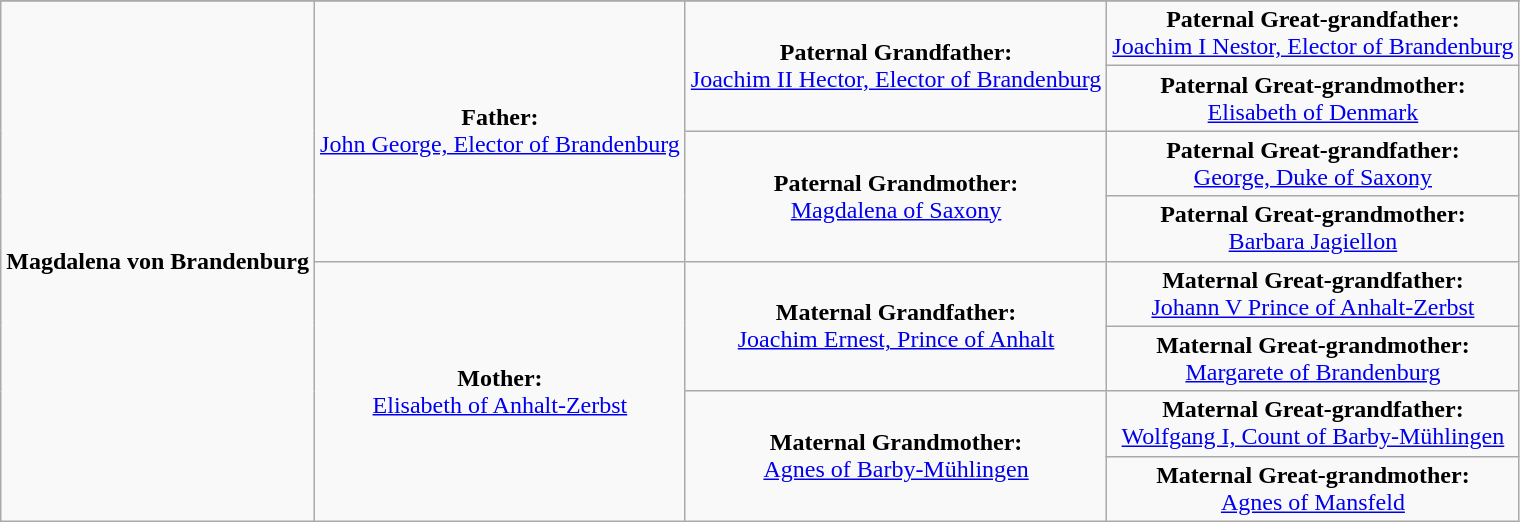<table class="wikitable">
<tr>
</tr>
<tr>
<td rowspan="8" align="center"><strong>Magdalena von Brandenburg</strong></td>
<td rowspan="4" align="center"><strong>Father:</strong><br><a href='#'>John George, Elector of Brandenburg</a></td>
<td rowspan="2" align="center"><strong>Paternal Grandfather:</strong><br><a href='#'>Joachim II Hector, Elector of Brandenburg</a></td>
<td align="center"><strong>Paternal Great-grandfather:</strong><br><a href='#'>Joachim I Nestor, Elector of Brandenburg</a></td>
</tr>
<tr>
<td align="center"><strong>Paternal Great-grandmother:</strong><br><a href='#'>Elisabeth of Denmark</a></td>
</tr>
<tr>
<td rowspan="2" align="center"><strong>Paternal Grandmother:</strong><br><a href='#'>Magdalena of Saxony</a></td>
<td align="center"><strong>Paternal Great-grandfather:</strong><br><a href='#'>George, Duke of Saxony</a></td>
</tr>
<tr>
<td align="center"><strong>Paternal Great-grandmother:</strong><br><a href='#'>Barbara Jagiellon</a></td>
</tr>
<tr>
<td rowspan="4" align="center"><strong>Mother:</strong><br><a href='#'>Elisabeth of Anhalt-Zerbst</a></td>
<td rowspan="2" align="center"><strong>Maternal Grandfather:</strong><br><a href='#'>Joachim Ernest, Prince of Anhalt</a></td>
<td align="center"><strong>Maternal Great-grandfather:</strong><br><a href='#'>Johann V Prince of Anhalt-Zerbst</a></td>
</tr>
<tr>
<td align="center"><strong>Maternal Great-grandmother:</strong><br> <a href='#'>Margarete of Brandenburg</a></td>
</tr>
<tr>
<td rowspan="2" align="center"><strong>Maternal Grandmother:</strong><br><a href='#'>Agnes of Barby-Mühlingen</a></td>
<td align="center"><strong>Maternal Great-grandfather:</strong><br> <a href='#'>Wolfgang I, Count of Barby-Mühlingen</a></td>
</tr>
<tr>
<td align="center"><strong>Maternal Great-grandmother:</strong><br> <a href='#'>Agnes of Mansfeld</a></td>
</tr>
</table>
